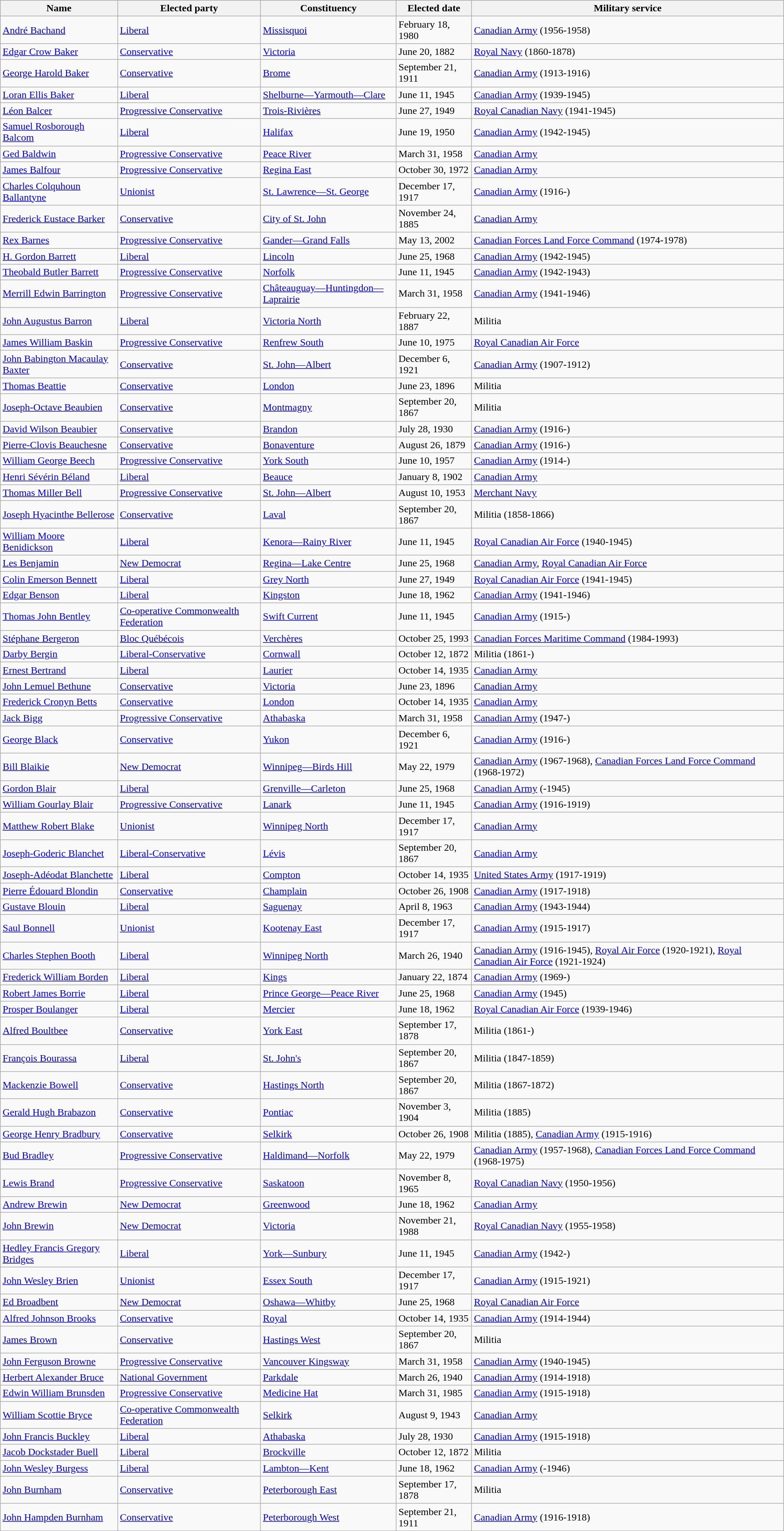<table class="wikitable sortable">
<tr>
<th>Name</th>
<th>Elected party</th>
<th>Constituency</th>
<th>Elected date</th>
<th>Military service</th>
</tr>
<tr>
<td><a href='#'>André Bachand</a></td>
<td><a href='#'>Liberal</a></td>
<td><a href='#'>Missisquoi</a></td>
<td>February 18, 1980</td>
<td><a href='#'>Canadian Army</a> (1956-1958)</td>
</tr>
<tr>
<td><a href='#'>Edgar Crow Baker</a></td>
<td><a href='#'>Conservative</a></td>
<td><a href='#'>Victoria</a></td>
<td>June 20, 1882</td>
<td><a href='#'>Royal Navy</a> (1860-1878)</td>
</tr>
<tr>
<td><a href='#'>George Harold Baker</a></td>
<td><a href='#'>Conservative</a></td>
<td><a href='#'>Brome</a></td>
<td>September 21, 1911</td>
<td><a href='#'>Canadian Army</a> (1913-1916)</td>
</tr>
<tr>
<td><a href='#'>Loran Ellis Baker</a></td>
<td><a href='#'>Liberal</a></td>
<td><a href='#'>Shelburne—Yarmouth—Clare</a></td>
<td>June 11, 1945</td>
<td><a href='#'>Canadian Army</a> (1939-1945)</td>
</tr>
<tr>
<td><a href='#'>Léon Balcer</a></td>
<td><a href='#'>Progressive Conservative</a></td>
<td><a href='#'>Trois-Rivières</a></td>
<td>June 27, 1949</td>
<td><a href='#'>Royal Canadian Navy</a> (1941-1945)</td>
</tr>
<tr>
<td><a href='#'>Samuel Rosborough Balcom</a></td>
<td><a href='#'>Liberal</a></td>
<td><a href='#'>Halifax</a></td>
<td>June 19, 1950</td>
<td><a href='#'>Canadian Army</a> (1942-1945)</td>
</tr>
<tr>
<td><a href='#'>Ged Baldwin</a></td>
<td><a href='#'>Progressive Conservative</a></td>
<td><a href='#'>Peace River</a></td>
<td>March 31, 1958</td>
<td><a href='#'>Canadian Army</a></td>
</tr>
<tr>
<td><a href='#'>James Balfour</a></td>
<td><a href='#'>Progressive Conservative</a></td>
<td><a href='#'>Regina East</a></td>
<td>October 30, 1972</td>
<td><a href='#'>Canadian Army</a></td>
</tr>
<tr>
<td><a href='#'>Charles Colquhoun Ballantyne</a></td>
<td><a href='#'>Unionist</a></td>
<td><a href='#'>St. Lawrence—St. George</a></td>
<td>December 17, 1917</td>
<td><a href='#'>Canadian Army</a> (1916-)</td>
</tr>
<tr>
<td><a href='#'>Frederick Eustace Barker</a></td>
<td><a href='#'>Conservative</a></td>
<td><a href='#'>City of St. John</a></td>
<td>November 24, 1885</td>
<td><a href='#'>Canadian Army</a></td>
</tr>
<tr>
<td><a href='#'>Rex Barnes</a></td>
<td><a href='#'>Progressive Conservative</a></td>
<td><a href='#'>Gander—Grand Falls</a></td>
<td>May 13, 2002</td>
<td><a href='#'>Canadian Forces Land Force Command</a> (1974-1978)</td>
</tr>
<tr>
<td><a href='#'>H. Gordon Barrett</a></td>
<td><a href='#'>Liberal</a></td>
<td><a href='#'>Lincoln</a></td>
<td>June 25, 1968</td>
<td><a href='#'>Canadian Army</a> (1942-1945)</td>
</tr>
<tr>
<td><a href='#'>Theobald Butler Barrett</a></td>
<td><a href='#'>Progressive Conservative</a></td>
<td><a href='#'>Norfolk</a></td>
<td>June 11, 1945</td>
<td><a href='#'>Canadian Army</a> (1942-1943)</td>
</tr>
<tr>
<td><a href='#'>Merrill Edwin Barrington</a></td>
<td><a href='#'>Progressive Conservative</a></td>
<td><a href='#'>Châteauguay—Huntingdon—Laprairie</a></td>
<td>March 31, 1958</td>
<td><a href='#'>Canadian Army</a> (1941-1946)</td>
</tr>
<tr>
<td><a href='#'>John Augustus Barron</a></td>
<td><a href='#'>Liberal</a></td>
<td><a href='#'>Victoria North</a></td>
<td>February 22, 1887</td>
<td>Militia</td>
</tr>
<tr>
<td><a href='#'>James William Baskin</a></td>
<td><a href='#'>Progressive Conservative</a></td>
<td><a href='#'>Renfrew South</a></td>
<td>June 10, 1975</td>
<td><a href='#'>Royal Canadian Air Force</a></td>
</tr>
<tr>
<td><a href='#'>John Babington Macaulay Baxter</a></td>
<td><a href='#'>Conservative</a></td>
<td><a href='#'>St. John—Albert</a></td>
<td>December 6, 1921</td>
<td><a href='#'>Canadian Army</a> (1907-1912)</td>
</tr>
<tr>
<td><a href='#'>Thomas Beattie</a></td>
<td><a href='#'>Conservative</a></td>
<td><a href='#'>London</a></td>
<td>June 23, 1896</td>
<td>Militia</td>
</tr>
<tr>
<td><a href='#'>Joseph-Octave Beaubien</a></td>
<td><a href='#'>Conservative</a></td>
<td><a href='#'>Montmagny</a></td>
<td>September 20, 1867</td>
<td>Militia</td>
</tr>
<tr>
<td><a href='#'>David Wilson Beaubier</a></td>
<td><a href='#'>Conservative</a></td>
<td><a href='#'>Brandon</a></td>
<td>July 28, 1930</td>
<td><a href='#'>Canadian Army</a> (1916-)</td>
</tr>
<tr>
<td><a href='#'>Pierre-Clovis Beauchesne</a></td>
<td><a href='#'>Conservative</a></td>
<td><a href='#'>Bonaventure</a></td>
<td>August 26, 1879</td>
<td><a href='#'>Canadian Army</a> (1916-)</td>
</tr>
<tr>
<td><a href='#'>William George Beech</a></td>
<td><a href='#'>Progressive Conservative</a></td>
<td><a href='#'>York South</a></td>
<td>June 10, 1957</td>
<td><a href='#'>Canadian Army</a> (1914-)</td>
</tr>
<tr>
<td><a href='#'>Henri Sévérin Béland</a></td>
<td><a href='#'>Liberal</a></td>
<td><a href='#'>Beauce</a></td>
<td>January 8, 1902</td>
<td><a href='#'>Canadian Army</a></td>
</tr>
<tr>
<td><a href='#'>Thomas Miller Bell</a></td>
<td><a href='#'>Progressive Conservative</a></td>
<td><a href='#'>St. John—Albert</a></td>
<td>August 10, 1953</td>
<td><a href='#'>Merchant Navy</a></td>
</tr>
<tr>
<td><a href='#'>Joseph Hyacinthe Bellerose</a></td>
<td><a href='#'>Conservative</a></td>
<td><a href='#'>Laval</a></td>
<td>September 20, 1867</td>
<td>Militia (1858-1866)</td>
</tr>
<tr>
<td><a href='#'>William Moore Benidickson</a></td>
<td><a href='#'>Liberal</a></td>
<td><a href='#'>Kenora—Rainy River</a></td>
<td>June 11, 1945</td>
<td><a href='#'>Royal Canadian Air Force</a> (1940-1945)</td>
</tr>
<tr>
<td><a href='#'>Les Benjamin</a></td>
<td><a href='#'>New Democrat</a></td>
<td><a href='#'>Regina—Lake Centre</a></td>
<td>June 25, 1968</td>
<td><a href='#'>Canadian Army</a>, <a href='#'>Royal Canadian Air Force</a></td>
</tr>
<tr>
<td><a href='#'>Colin Emerson Bennett</a></td>
<td><a href='#'>Liberal</a></td>
<td><a href='#'>Grey North</a></td>
<td>June 27, 1949</td>
<td><a href='#'>Royal Canadian Air Force</a> (1941-1945)</td>
</tr>
<tr>
<td><a href='#'>Edgar Benson</a></td>
<td><a href='#'>Liberal</a></td>
<td><a href='#'>Kingston</a></td>
<td>June 18, 1962</td>
<td><a href='#'>Canadian Army</a> (1941-1946)</td>
</tr>
<tr>
<td><a href='#'>Thomas John Bentley</a></td>
<td><a href='#'>Co-operative Commonwealth Federation</a></td>
<td><a href='#'>Swift Current</a></td>
<td>June 11, 1945</td>
<td><a href='#'>Canadian Army</a> (1915-)</td>
</tr>
<tr>
<td><a href='#'>Stéphane Bergeron</a></td>
<td><a href='#'>Bloc Québécois</a></td>
<td><a href='#'>Verchères</a></td>
<td>October 25, 1993</td>
<td><a href='#'>Canadian Forces Maritime Command</a> (1984-1993)</td>
</tr>
<tr>
<td><a href='#'>Darby Bergin</a></td>
<td><a href='#'>Liberal-Conservative</a></td>
<td><a href='#'>Cornwall</a></td>
<td>October 12, 1872</td>
<td>Militia (1861-)</td>
</tr>
<tr>
<td><a href='#'>Ernest Bertrand</a></td>
<td><a href='#'>Liberal</a></td>
<td><a href='#'>Laurier</a></td>
<td>October 14, 1935</td>
<td><a href='#'>Canadian Army</a></td>
</tr>
<tr>
<td><a href='#'>John Lemuel Bethune</a></td>
<td><a href='#'>Conservative</a></td>
<td><a href='#'>Victoria</a></td>
<td>June 23, 1896</td>
<td><a href='#'>Canadian Army</a></td>
</tr>
<tr>
<td><a href='#'>Frederick Cronyn Betts</a></td>
<td><a href='#'>Conservative</a></td>
<td><a href='#'>London</a></td>
<td>October 14, 1935</td>
<td><a href='#'>Canadian Army</a></td>
</tr>
<tr>
<td><a href='#'>Jack Bigg</a></td>
<td><a href='#'>Progressive Conservative</a></td>
<td><a href='#'>Athabaska</a></td>
<td>March 31, 1958</td>
<td><a href='#'>Canadian Army</a> (1947-)</td>
</tr>
<tr>
<td><a href='#'>George Black</a></td>
<td><a href='#'>Conservative</a></td>
<td><a href='#'>Yukon</a></td>
<td>December 6, 1921</td>
<td><a href='#'>Canadian Army</a> (1916-)</td>
</tr>
<tr>
<td><a href='#'>Bill Blaikie</a></td>
<td><a href='#'>New Democrat</a></td>
<td><a href='#'>Winnipeg—Birds Hill</a></td>
<td>May 22, 1979</td>
<td><a href='#'>Canadian Army</a> (1967-1968), <a href='#'>Canadian Forces Land Force Command</a> (1968-1972)</td>
</tr>
<tr>
<td><a href='#'>Gordon Blair</a></td>
<td><a href='#'>Liberal</a></td>
<td><a href='#'>Grenville—Carleton</a></td>
<td>June 25, 1968</td>
<td><a href='#'>Canadian Army</a> (-1945)</td>
</tr>
<tr>
<td><a href='#'>William Gourlay Blair</a></td>
<td><a href='#'>Progressive Conservative</a></td>
<td><a href='#'>Lanark</a></td>
<td>June 11, 1945</td>
<td><a href='#'>Canadian Army</a> (1916-1919)</td>
</tr>
<tr>
<td><a href='#'>Matthew Robert Blake</a></td>
<td><a href='#'>Unionist</a></td>
<td><a href='#'>Winnipeg North</a></td>
<td>December 17, 1917</td>
<td><a href='#'>Canadian Army</a></td>
</tr>
<tr>
<td><a href='#'>Joseph-Goderic Blanchet</a></td>
<td><a href='#'>Liberal-Conservative</a></td>
<td><a href='#'>Lévis</a></td>
<td>September 20, 1867</td>
<td><a href='#'>Canadian Army</a></td>
</tr>
<tr>
<td><a href='#'>Joseph-Adéodat Blanchette</a></td>
<td><a href='#'>Liberal</a></td>
<td><a href='#'>Compton</a></td>
<td>October 14, 1935</td>
<td><a href='#'>United States Army</a> (1917-1919)</td>
</tr>
<tr>
<td><a href='#'>Pierre Édouard Blondin</a></td>
<td><a href='#'>Conservative</a></td>
<td><a href='#'>Champlain</a></td>
<td>October 26, 1908</td>
<td><a href='#'>Canadian Army</a> (1917-1918)</td>
</tr>
<tr>
<td><a href='#'>Gustave Blouin</a></td>
<td><a href='#'>Liberal</a></td>
<td><a href='#'>Saguenay</a></td>
<td>April 8, 1963</td>
<td><a href='#'>Canadian Army</a> (1943-1944)</td>
</tr>
<tr>
<td><a href='#'>Saul Bonnell</a></td>
<td><a href='#'>Unionist</a></td>
<td><a href='#'>Kootenay East</a></td>
<td>December 17, 1917</td>
<td><a href='#'>Canadian Army</a> (1915-1917)</td>
</tr>
<tr>
<td><a href='#'>Charles Stephen Booth</a></td>
<td><a href='#'>Liberal</a></td>
<td><a href='#'>Winnipeg North</a></td>
<td>March 26, 1940</td>
<td><a href='#'>Canadian Army</a> (1916-1945), <a href='#'>Royal Air Force</a> (1920-1921), <a href='#'>Royal Canadian Air Force</a> (1921-1924)</td>
</tr>
<tr>
<td><a href='#'>Frederick William Borden</a></td>
<td><a href='#'>Liberal</a></td>
<td><a href='#'>Kings</a></td>
<td>January 22, 1874</td>
<td><a href='#'>Canadian Army</a> (1969-)</td>
</tr>
<tr>
<td><a href='#'>Robert James Borrie</a></td>
<td><a href='#'>Liberal</a></td>
<td><a href='#'>Prince George—Peace River</a></td>
<td>June 25, 1968</td>
<td><a href='#'>Canadian Army</a> (1945)</td>
</tr>
<tr>
<td><a href='#'>Prosper Boulanger</a></td>
<td><a href='#'>Liberal</a></td>
<td><a href='#'>Mercier</a></td>
<td>June 18, 1962</td>
<td><a href='#'>Royal Canadian Air Force</a> (1939-1946)</td>
</tr>
<tr>
<td><a href='#'>Alfred Boultbee</a></td>
<td><a href='#'>Conservative</a></td>
<td><a href='#'>York East</a></td>
<td>September 17, 1878</td>
<td>Militia (1861-)</td>
</tr>
<tr>
<td><a href='#'>François Bourassa</a></td>
<td><a href='#'>Liberal</a></td>
<td><a href='#'>St. John's</a></td>
<td>September 20, 1867</td>
<td>Militia (1847-1859)</td>
</tr>
<tr>
<td><a href='#'>Mackenzie Bowell</a></td>
<td><a href='#'>Conservative</a></td>
<td><a href='#'>Hastings North</a></td>
<td>September 20, 1867</td>
<td>Militia (1867-1872)</td>
</tr>
<tr>
<td><a href='#'>Gerald Hugh Brabazon</a></td>
<td><a href='#'>Conservative</a></td>
<td><a href='#'>Pontiac</a></td>
<td>November 3, 1904</td>
<td>Militia (1885)</td>
</tr>
<tr>
<td><a href='#'>George Henry Bradbury</a></td>
<td><a href='#'>Conservative</a></td>
<td><a href='#'>Selkirk</a></td>
<td>October 26, 1908</td>
<td>Militia (1885), <a href='#'>Canadian Army</a> (1915-1916)</td>
</tr>
<tr>
<td><a href='#'>Bud Bradley</a></td>
<td><a href='#'>Progressive Conservative</a></td>
<td><a href='#'>Haldimand—Norfolk</a></td>
<td>May 22, 1979</td>
<td><a href='#'>Canadian Army</a> (1957-1968), <a href='#'>Canadian Forces Land Force Command</a> (1968-1975)</td>
</tr>
<tr>
<td><a href='#'>Lewis Brand</a></td>
<td><a href='#'>Progressive Conservative</a></td>
<td><a href='#'>Saskatoon</a></td>
<td>November 8, 1965</td>
<td><a href='#'>Royal Canadian Navy</a> (1950-1956)</td>
</tr>
<tr>
<td><a href='#'>Andrew Brewin</a></td>
<td><a href='#'>New Democrat</a></td>
<td><a href='#'>Greenwood</a></td>
<td>June 18, 1962</td>
<td><a href='#'>Canadian Army</a></td>
</tr>
<tr>
<td><a href='#'>John Brewin</a></td>
<td><a href='#'>New Democrat</a></td>
<td><a href='#'>Victoria</a></td>
<td>November 21, 1988</td>
<td><a href='#'>Royal Canadian Navy</a> (1955-1958)</td>
</tr>
<tr>
<td><a href='#'>Hedley Francis Gregory Bridges</a></td>
<td><a href='#'>Liberal</a></td>
<td><a href='#'>York—Sunbury</a></td>
<td>June 11, 1945</td>
<td><a href='#'>Canadian Army</a> (1942-)</td>
</tr>
<tr>
<td><a href='#'>John Wesley Brien</a></td>
<td><a href='#'>Unionist</a></td>
<td><a href='#'>Essex South</a></td>
<td>December 17, 1917</td>
<td><a href='#'>Canadian Army</a> (1915-1921)</td>
</tr>
<tr>
<td><a href='#'>Ed Broadbent</a></td>
<td><a href='#'>New Democrat</a></td>
<td><a href='#'>Oshawa—Whitby</a></td>
<td>June 25, 1968</td>
<td><a href='#'>Royal Canadian Air Force</a></td>
</tr>
<tr>
<td><a href='#'>Alfred Johnson Brooks</a></td>
<td><a href='#'>Conservative</a></td>
<td><a href='#'>Royal</a></td>
<td>October 14, 1935</td>
<td><a href='#'>Canadian Army</a> (1914-1944)</td>
</tr>
<tr>
<td><a href='#'>James Brown</a></td>
<td><a href='#'>Conservative</a></td>
<td><a href='#'>Hastings West</a></td>
<td>September 20, 1867</td>
<td>Militia</td>
</tr>
<tr>
<td><a href='#'>John Ferguson Browne</a></td>
<td><a href='#'>Progressive Conservative</a></td>
<td><a href='#'>Vancouver Kingsway</a></td>
<td>March 31, 1958</td>
<td><a href='#'>Canadian Army</a> (1940-1945)</td>
</tr>
<tr>
<td><a href='#'>Herbert Alexander Bruce</a></td>
<td><a href='#'>National Government</a></td>
<td><a href='#'>Parkdale</a></td>
<td>March 26, 1940</td>
<td><a href='#'>Canadian Army</a> (1914-1918)</td>
</tr>
<tr>
<td><a href='#'>Edwin William Brunsden</a></td>
<td><a href='#'>Progressive Conservative</a></td>
<td><a href='#'>Medicine Hat</a></td>
<td>March 31, 1985</td>
<td><a href='#'>Canadian Army</a> (1915-1918)</td>
</tr>
<tr>
<td><a href='#'>William Scottie Bryce</a></td>
<td><a href='#'>Co-operative Commonwealth Federation</a></td>
<td><a href='#'>Selkirk</a></td>
<td>August 9, 1943</td>
<td><a href='#'>Canadian Army</a></td>
</tr>
<tr>
<td><a href='#'>John Francis Buckley</a></td>
<td><a href='#'>Liberal</a></td>
<td><a href='#'>Athabaska</a></td>
<td>July 28, 1930</td>
<td><a href='#'>Canadian Army</a> (1915-1918)</td>
</tr>
<tr>
<td><a href='#'>Jacob Dockstader Buell</a></td>
<td><a href='#'>Liberal</a></td>
<td><a href='#'>Brockville</a></td>
<td>October 12, 1872</td>
<td>Militia</td>
</tr>
<tr>
<td><a href='#'>John Wesley Burgess</a></td>
<td><a href='#'>Liberal</a></td>
<td><a href='#'>Lambton—Kent</a></td>
<td>June 18, 1962</td>
<td><a href='#'>Canadian Army</a> (-1946)</td>
</tr>
<tr>
<td><a href='#'>John Burnham</a></td>
<td><a href='#'>Conservative</a></td>
<td><a href='#'>Peterborough East</a></td>
<td>September 17, 1878</td>
<td>Militia</td>
</tr>
<tr>
<td><a href='#'>John Hampden Burnham</a></td>
<td><a href='#'>Conservative</a></td>
<td><a href='#'>Peterborough West</a></td>
<td>September 21, 1911</td>
<td><a href='#'>Canadian Army</a> (1916-1918)</td>
</tr>
</table>
